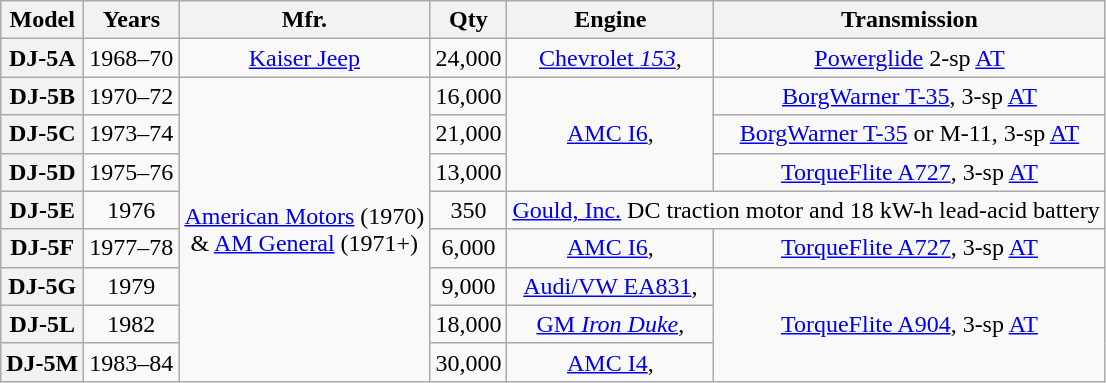<table class="wikitable" style="font-size:100%;text-align:center;">
<tr>
<th>Model</th>
<th>Years</th>
<th>Mfr.</th>
<th>Qty</th>
<th>Engine</th>
<th>Transmission</th>
</tr>
<tr>
<th>DJ-5A</th>
<td>1968–70</td>
<td><a href='#'>Kaiser Jeep</a></td>
<td>24,000</td>
<td><a href='#'>Chevrolet <em>153</em></a>, </td>
<td><a href='#'>Powerglide</a> 2-sp <a href='#'>AT</a></td>
</tr>
<tr>
<th>DJ-5B</th>
<td>1970–72</td>
<td rowspan=8><a href='#'>American Motors</a> (1970)<br>& <a href='#'>AM General</a> (1971+)</td>
<td>16,000</td>
<td rowspan=3><a href='#'>AMC I6</a>, </td>
<td><a href='#'>BorgWarner T-35</a>, 3-sp <a href='#'>AT</a></td>
</tr>
<tr>
<th>DJ-5C</th>
<td>1973–74</td>
<td>21,000</td>
<td><a href='#'>BorgWarner T-35</a> or M-11, 3-sp <a href='#'>AT</a></td>
</tr>
<tr>
<th>DJ-5D</th>
<td>1975–76</td>
<td>13,000</td>
<td><a href='#'>TorqueFlite A727</a>, 3-sp <a href='#'>AT</a></td>
</tr>
<tr>
<th>DJ-5E</th>
<td>1976</td>
<td>350</td>
<td colspan=2><a href='#'>Gould, Inc.</a> DC traction motor and 18 kW-h lead-acid battery</td>
</tr>
<tr>
<th>DJ-5F</th>
<td>1977–78</td>
<td>6,000</td>
<td><a href='#'>AMC I6</a>, </td>
<td><a href='#'>TorqueFlite A727</a>, 3-sp <a href='#'>AT</a></td>
</tr>
<tr>
<th>DJ-5G</th>
<td>1979</td>
<td>9,000</td>
<td><a href='#'>Audi/VW EA831</a>, </td>
<td rowspan=3><a href='#'>TorqueFlite A904</a>, 3-sp <a href='#'>AT</a></td>
</tr>
<tr>
<th>DJ-5L</th>
<td>1982</td>
<td>18,000</td>
<td><a href='#'>GM <em>Iron Duke</em></a>, </td>
</tr>
<tr>
<th>DJ-5M</th>
<td>1983–84</td>
<td>30,000</td>
<td><a href='#'>AMC I4</a>, </td>
</tr>
</table>
